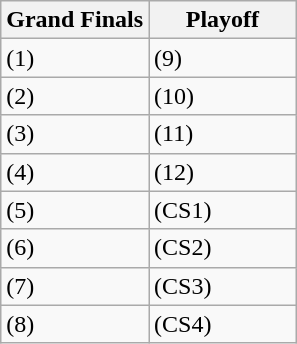<table class="wikitable">
<tr>
<th width=50%>Grand Finals</th>
<th width="50%">Playoff</th>
</tr>
<tr>
<td> (1)</td>
<td> (9)</td>
</tr>
<tr>
<td> (2)</td>
<td> (10)</td>
</tr>
<tr>
<td> (3)</td>
<td> (11)</td>
</tr>
<tr>
<td> (4)</td>
<td> (12)</td>
</tr>
<tr>
<td> (5)</td>
<td> (CS1)</td>
</tr>
<tr>
<td> (6)</td>
<td> (CS2)</td>
</tr>
<tr>
<td> (7)</td>
<td> (CS3)</td>
</tr>
<tr>
<td> (8)</td>
<td> (CS4)</td>
</tr>
</table>
